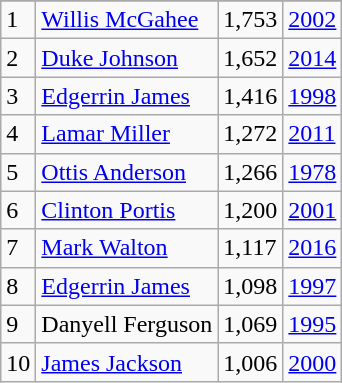<table class="wikitable">
<tr>
</tr>
<tr>
<td>1</td>
<td><a href='#'>Willis McGahee</a></td>
<td>1,753</td>
<td><a href='#'>2002</a></td>
</tr>
<tr>
<td>2</td>
<td><a href='#'>Duke Johnson</a></td>
<td>1,652</td>
<td><a href='#'>2014</a></td>
</tr>
<tr>
<td>3</td>
<td><a href='#'>Edgerrin James</a></td>
<td>1,416</td>
<td><a href='#'>1998</a></td>
</tr>
<tr>
<td>4</td>
<td><a href='#'>Lamar Miller</a></td>
<td>1,272</td>
<td><a href='#'>2011</a></td>
</tr>
<tr>
<td>5</td>
<td><a href='#'>Ottis Anderson</a></td>
<td>1,266</td>
<td><a href='#'>1978</a></td>
</tr>
<tr>
<td>6</td>
<td><a href='#'>Clinton Portis</a></td>
<td>1,200</td>
<td><a href='#'>2001</a></td>
</tr>
<tr>
<td>7</td>
<td><a href='#'>Mark Walton</a></td>
<td>1,117</td>
<td><a href='#'>2016</a></td>
</tr>
<tr>
<td>8</td>
<td><a href='#'>Edgerrin James</a></td>
<td>1,098</td>
<td><a href='#'>1997</a></td>
</tr>
<tr>
<td>9</td>
<td>Danyell Ferguson</td>
<td>1,069</td>
<td><a href='#'>1995</a></td>
</tr>
<tr>
<td>10</td>
<td><a href='#'>James Jackson</a></td>
<td>1,006</td>
<td><a href='#'>2000</a></td>
</tr>
</table>
